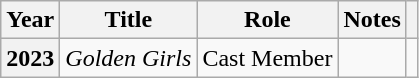<table class="wikitable sortable plainrowheaders">
<tr>
<th scope="col">Year</th>
<th scope="col">Title</th>
<th scope="col">Role</th>
<th scope="col" class="unsortable">Notes</th>
<th scope="col" class="unsortable"></th>
</tr>
<tr>
<th scope="row">2023</th>
<td><em>Golden Girls</em></td>
<td>Cast Member</td>
<td></td>
<td style="text-align:center"></td>
</tr>
</table>
